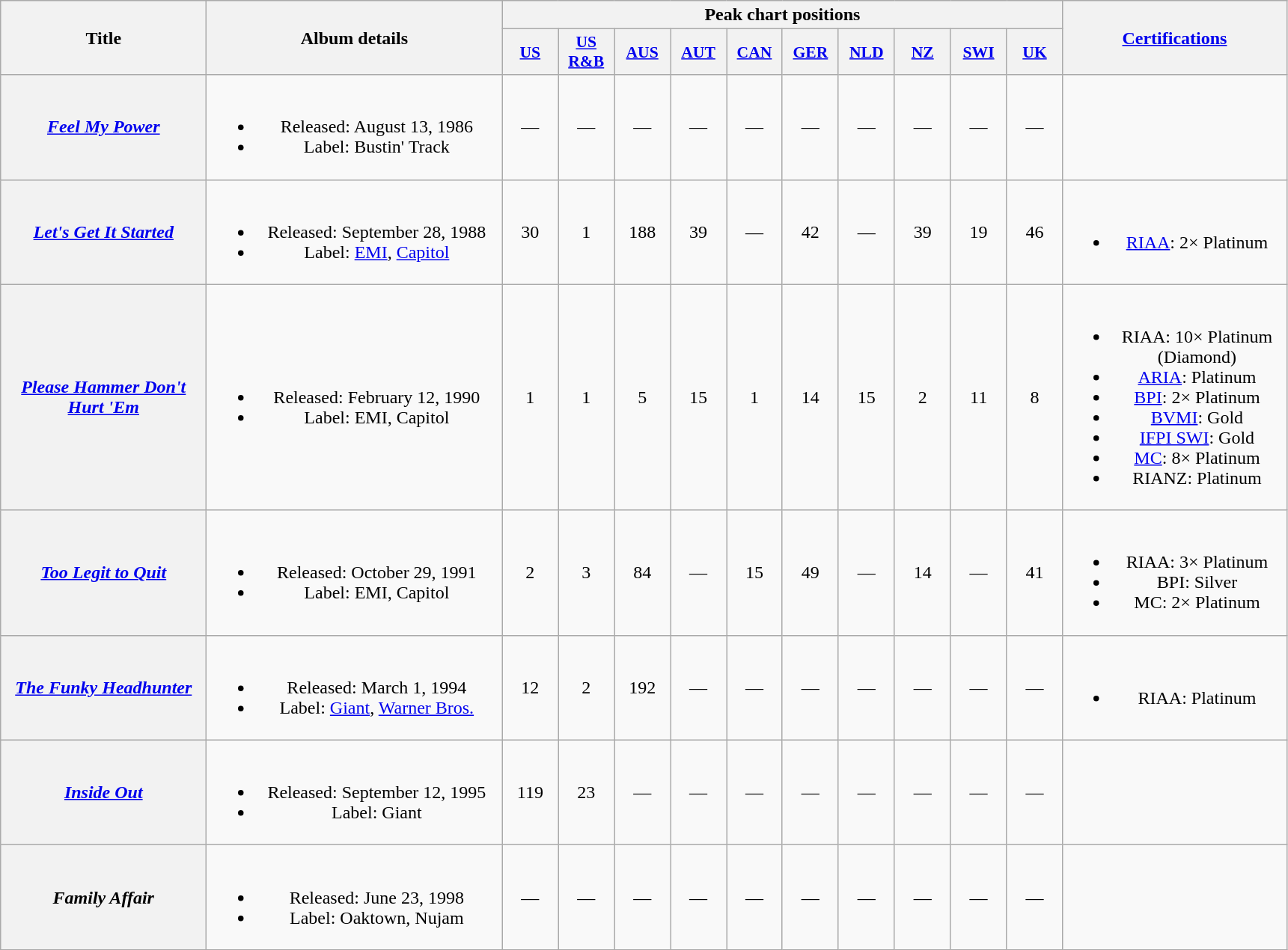<table class="wikitable plainrowheaders" style="text-align:center;">
<tr>
<th scope="col" rowspan="2" style="width:11em;">Title</th>
<th scope="col" rowspan="2" style="width:16em;">Album details</th>
<th scope="col" colspan="10">Peak chart positions</th>
<th scope="col" rowspan="2" style="width:12em;"><a href='#'>Certifications</a></th>
</tr>
<tr>
<th scope="col" style="width:3em;font-size:90%;"><a href='#'>US</a><br></th>
<th scope="col" style="width:3em;font-size:90%;"><a href='#'>US<br>R&B</a><br></th>
<th scope="col" style="width:3em;font-size:90%;"><a href='#'>AUS</a><br></th>
<th scope="col" style="width:3em;font-size:90%;"><a href='#'>AUT</a><br></th>
<th scope="col" style="width:3em;font-size:90%;"><a href='#'>CAN</a><br></th>
<th scope="col" style="width:3em;font-size:90%;"><a href='#'>GER</a><br></th>
<th scope="col" style="width:3em;font-size:90%;"><a href='#'>NLD</a><br></th>
<th scope="col" style="width:3em;font-size:90%;"><a href='#'>NZ</a><br></th>
<th scope="col" style="width:3em;font-size:90%;"><a href='#'>SWI</a><br></th>
<th scope="col" style="width:3em;font-size:90%;"><a href='#'>UK</a><br></th>
</tr>
<tr>
<th scope="row"><em><a href='#'>Feel My Power</a></em></th>
<td><br><ul><li>Released: August 13, 1986</li><li>Label: Bustin' Track</li></ul></td>
<td>—</td>
<td>—</td>
<td>—</td>
<td>—</td>
<td>—</td>
<td>—</td>
<td>—</td>
<td>—</td>
<td>—</td>
<td>—</td>
<td></td>
</tr>
<tr>
<th scope="row"><em><a href='#'>Let's Get It Started</a></em></th>
<td><br><ul><li>Released: September 28, 1988</li><li>Label: <a href='#'>EMI</a>, <a href='#'>Capitol</a></li></ul></td>
<td>30</td>
<td>1</td>
<td>188</td>
<td>39</td>
<td>—</td>
<td>42</td>
<td>—</td>
<td>39</td>
<td>19</td>
<td>46</td>
<td><br><ul><li><a href='#'>RIAA</a>: 2× Platinum</li></ul></td>
</tr>
<tr>
<th scope="row"><em><a href='#'>Please Hammer Don't Hurt 'Em</a></em></th>
<td><br><ul><li>Released: February 12, 1990</li><li>Label: EMI, Capitol</li></ul></td>
<td>1</td>
<td>1</td>
<td>5</td>
<td>15</td>
<td>1</td>
<td>14</td>
<td>15</td>
<td>2</td>
<td>11</td>
<td>8</td>
<td><br><ul><li>RIAA: 10× Platinum (Diamond)</li><li><a href='#'>ARIA</a>: Platinum</li><li><a href='#'>BPI</a>: 2× Platinum</li><li><a href='#'>BVMI</a>: Gold</li><li><a href='#'>IFPI SWI</a>: Gold</li><li><a href='#'>MC</a>: 8× Platinum</li><li>RIANZ: Platinum </li></ul></td>
</tr>
<tr>
<th scope="row"><em><a href='#'>Too Legit to Quit</a></em></th>
<td><br><ul><li>Released: October 29, 1991</li><li>Label: EMI, Capitol</li></ul></td>
<td>2</td>
<td>3</td>
<td>84</td>
<td>—</td>
<td>15</td>
<td>49</td>
<td>—</td>
<td>14</td>
<td>—</td>
<td>41</td>
<td><br><ul><li>RIAA: 3× Platinum</li><li>BPI: Silver</li><li>MC: 2× Platinum</li></ul></td>
</tr>
<tr>
<th scope="row"><em><a href='#'>The Funky Headhunter</a></em></th>
<td><br><ul><li>Released: March 1, 1994</li><li>Label: <a href='#'>Giant</a>, <a href='#'>Warner Bros.</a></li></ul></td>
<td>12</td>
<td>2</td>
<td>192</td>
<td>—</td>
<td>—</td>
<td>—</td>
<td>—</td>
<td>—</td>
<td>—</td>
<td>—</td>
<td><br><ul><li>RIAA: Platinum</li></ul></td>
</tr>
<tr>
<th scope="row"><em><a href='#'>Inside Out</a></em></th>
<td><br><ul><li>Released: September 12, 1995</li><li>Label: Giant</li></ul></td>
<td>119</td>
<td>23</td>
<td>—</td>
<td>—</td>
<td>—</td>
<td>—</td>
<td>—</td>
<td>—</td>
<td>—</td>
<td>—</td>
<td></td>
</tr>
<tr>
<th scope="row"><em>Family Affair</em></th>
<td><br><ul><li>Released:  June 23, 1998</li><li>Label: Oaktown, Nujam</li></ul></td>
<td>—</td>
<td>—</td>
<td>—</td>
<td>—</td>
<td>—</td>
<td>—</td>
<td>—</td>
<td>—</td>
<td>—</td>
<td>—</td>
<td></td>
</tr>
</table>
